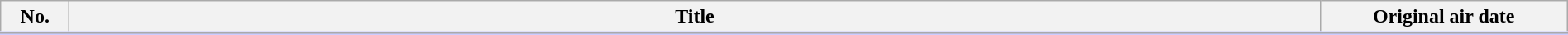<table class="wikitable" style="width:100%; margin:auto; background:#FFF;">
<tr style="border-bottom: 3px solid #CCF;">
<th style="width:3em;">No.</th>
<th>Title</th>
<th style="width:12em;">Original air date</th>
</tr>
<tr>
</tr>
</table>
